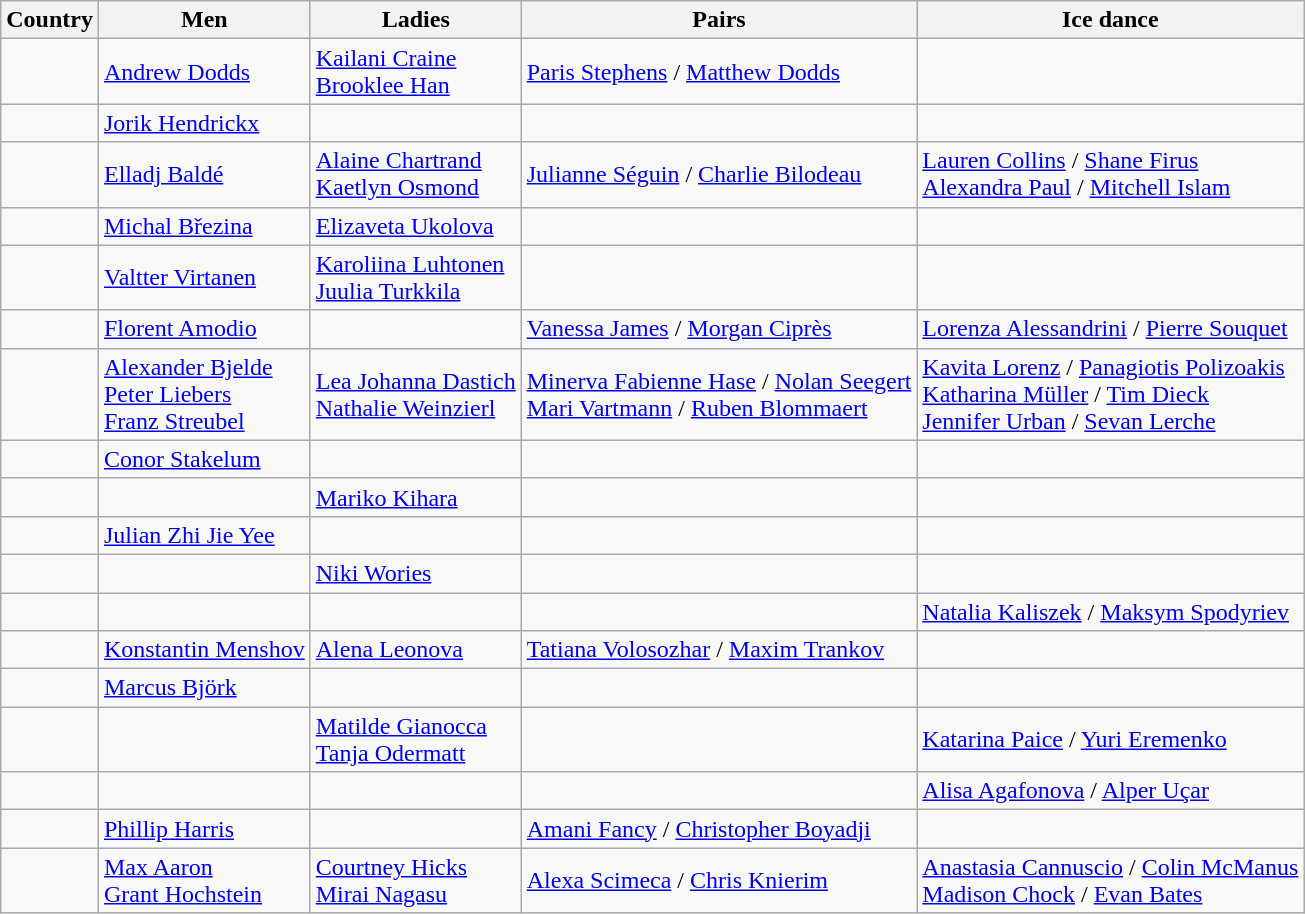<table class="wikitable">
<tr>
<th>Country</th>
<th>Men</th>
<th>Ladies</th>
<th>Pairs</th>
<th>Ice dance</th>
</tr>
<tr>
<td></td>
<td><a href='#'>Andrew Dodds</a></td>
<td><a href='#'>Kailani Craine</a> <br> <a href='#'>Brooklee Han</a></td>
<td><a href='#'>Paris Stephens</a> / <a href='#'>Matthew Dodds</a></td>
<td></td>
</tr>
<tr>
<td></td>
<td><a href='#'>Jorik Hendrickx</a></td>
<td></td>
<td></td>
<td></td>
</tr>
<tr>
<td></td>
<td><a href='#'>Elladj Baldé</a></td>
<td><a href='#'>Alaine Chartrand</a> <br> <a href='#'>Kaetlyn Osmond</a></td>
<td><a href='#'>Julianne Séguin</a> / <a href='#'>Charlie Bilodeau</a></td>
<td><a href='#'>Lauren Collins</a> / <a href='#'>Shane Firus</a> <br> <a href='#'>Alexandra Paul</a> / <a href='#'>Mitchell Islam</a></td>
</tr>
<tr>
<td></td>
<td><a href='#'>Michal Březina</a></td>
<td><a href='#'>Elizaveta Ukolova</a></td>
<td></td>
<td></td>
</tr>
<tr>
<td></td>
<td><a href='#'>Valtter Virtanen</a></td>
<td><a href='#'>Karoliina Luhtonen</a> <br> <a href='#'>Juulia Turkkila</a></td>
<td></td>
<td></td>
</tr>
<tr>
<td></td>
<td><a href='#'>Florent Amodio</a></td>
<td></td>
<td><a href='#'>Vanessa James</a> / <a href='#'>Morgan Ciprès</a></td>
<td><a href='#'>Lorenza Alessandrini</a> / <a href='#'>Pierre Souquet</a></td>
</tr>
<tr>
<td></td>
<td><a href='#'>Alexander Bjelde</a> <br> <a href='#'>Peter Liebers</a> <br> <a href='#'>Franz Streubel</a></td>
<td><a href='#'>Lea Johanna Dastich</a> <br> <a href='#'>Nathalie Weinzierl</a></td>
<td><a href='#'>Minerva Fabienne Hase</a> / <a href='#'>Nolan Seegert</a> <br> <a href='#'>Mari Vartmann</a> / <a href='#'>Ruben Blommaert</a></td>
<td><a href='#'>Kavita Lorenz</a> / <a href='#'>Panagiotis Polizoakis</a> <br> <a href='#'>Katharina Müller</a> / <a href='#'>Tim Dieck</a> <br> <a href='#'>Jennifer Urban</a> / <a href='#'>Sevan Lerche</a></td>
</tr>
<tr>
<td></td>
<td><a href='#'>Conor Stakelum</a></td>
<td></td>
<td></td>
<td></td>
</tr>
<tr>
<td></td>
<td></td>
<td><a href='#'>Mariko Kihara</a></td>
<td></td>
<td></td>
</tr>
<tr>
<td></td>
<td><a href='#'>Julian Zhi Jie Yee</a></td>
<td></td>
<td></td>
<td></td>
</tr>
<tr>
<td></td>
<td></td>
<td><a href='#'>Niki Wories</a></td>
<td></td>
<td></td>
</tr>
<tr>
<td></td>
<td></td>
<td></td>
<td></td>
<td><a href='#'>Natalia Kaliszek</a> / <a href='#'>Maksym Spodyriev</a></td>
</tr>
<tr>
<td></td>
<td><a href='#'>Konstantin Menshov</a></td>
<td><a href='#'>Alena Leonova</a></td>
<td><a href='#'>Tatiana Volosozhar</a> / <a href='#'>Maxim Trankov</a></td>
<td></td>
</tr>
<tr>
<td></td>
<td><a href='#'>Marcus Björk</a></td>
<td></td>
<td></td>
<td></td>
</tr>
<tr>
<td></td>
<td></td>
<td><a href='#'>Matilde Gianocca</a> <br> <a href='#'>Tanja Odermatt</a></td>
<td></td>
<td><a href='#'>Katarina Paice</a> / <a href='#'>Yuri Eremenko</a></td>
</tr>
<tr>
<td></td>
<td></td>
<td></td>
<td></td>
<td><a href='#'>Alisa Agafonova</a> / <a href='#'>Alper Uçar</a></td>
</tr>
<tr>
<td></td>
<td><a href='#'>Phillip Harris</a></td>
<td></td>
<td><a href='#'>Amani Fancy</a> / <a href='#'>Christopher Boyadji</a></td>
<td></td>
</tr>
<tr>
<td></td>
<td><a href='#'>Max Aaron</a> <br> <a href='#'>Grant Hochstein</a></td>
<td><a href='#'>Courtney Hicks</a> <br> <a href='#'>Mirai Nagasu</a></td>
<td><a href='#'>Alexa Scimeca</a> / <a href='#'>Chris Knierim</a></td>
<td><a href='#'>Anastasia Cannuscio</a> / <a href='#'>Colin McManus</a> <br> <a href='#'>Madison Chock</a> / <a href='#'>Evan Bates</a></td>
</tr>
</table>
